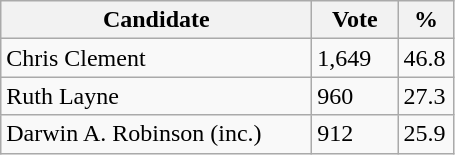<table class="wikitable">
<tr>
<th bgcolor="#DDDDFF" width="200px">Candidate</th>
<th bgcolor="#DDDDFF" width="50px">Vote</th>
<th bgcolor="#DDDDFF" width="30px">%</th>
</tr>
<tr>
<td>Chris Clement</td>
<td>1,649</td>
<td>46.8</td>
</tr>
<tr>
<td>Ruth Layne</td>
<td>960</td>
<td>27.3</td>
</tr>
<tr>
<td>Darwin A. Robinson (inc.)</td>
<td>912</td>
<td>25.9</td>
</tr>
</table>
